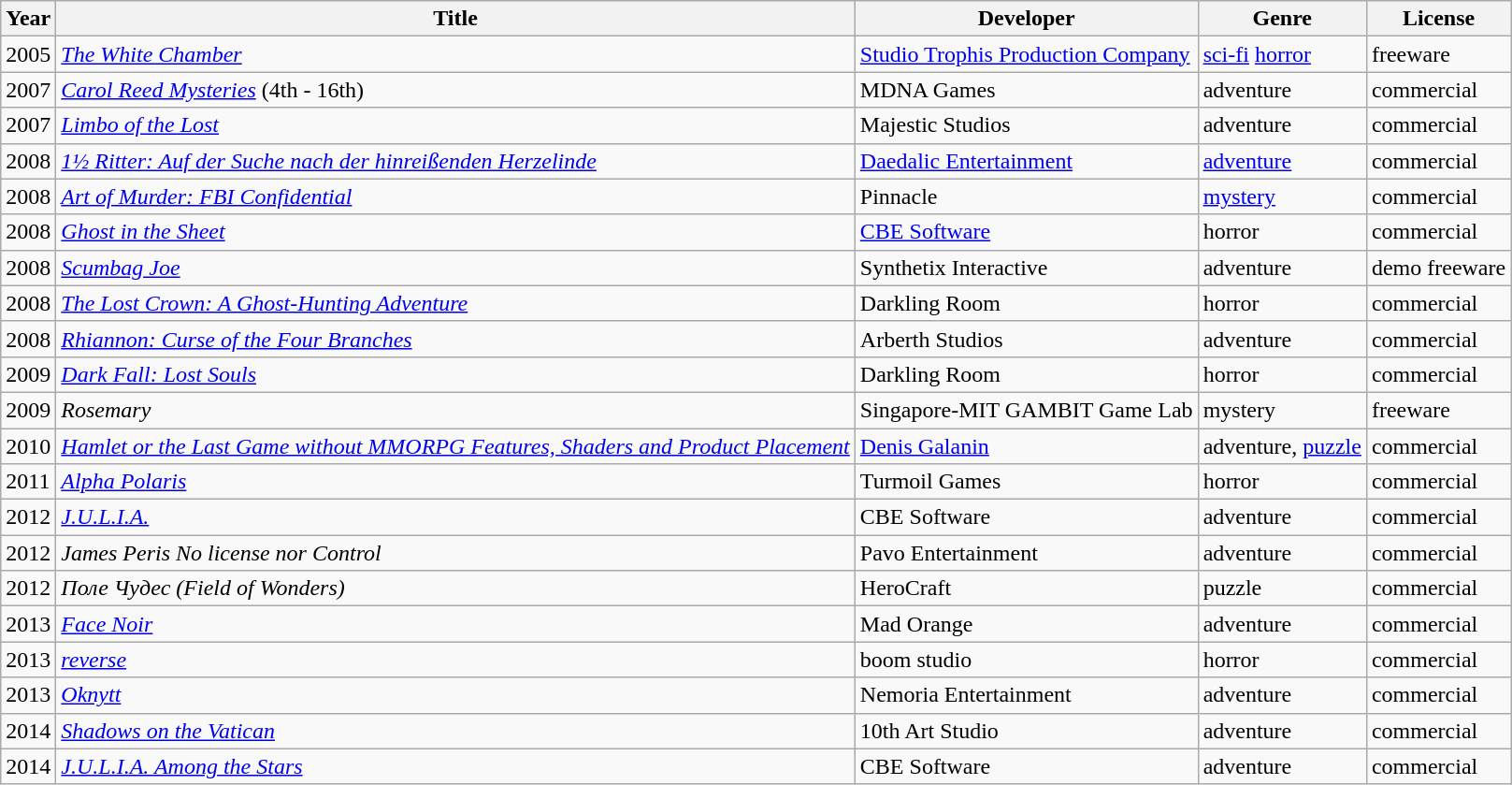<table class="wikitable sortable">
<tr>
<th>Year</th>
<th>Title</th>
<th>Developer</th>
<th>Genre</th>
<th>License</th>
</tr>
<tr>
<td>2005</td>
<td><em><a href='#'>The White Chamber</a></em></td>
<td><a href='#'>Studio Trophis Production Company</a></td>
<td><a href='#'>sci-fi</a> <a href='#'>horror</a></td>
<td>freeware</td>
</tr>
<tr>
<td>2007</td>
<td><em><a href='#'>Carol Reed Mysteries</a></em> (4th - 16th)</td>
<td>MDNA Games</td>
<td>adventure</td>
<td>commercial</td>
</tr>
<tr>
<td>2007</td>
<td><em><a href='#'>Limbo of the Lost</a></em></td>
<td>Majestic Studios</td>
<td>adventure</td>
<td>commercial</td>
</tr>
<tr>
<td>2008</td>
<td><em><a href='#'>1½ Ritter: Auf der Suche nach der hinreißenden Herzelinde</a></em></td>
<td><a href='#'>Daedalic Entertainment</a></td>
<td><a href='#'>adventure</a></td>
<td>commercial</td>
</tr>
<tr>
<td>2008</td>
<td><em><a href='#'>Art of Murder: FBI Confidential</a></em></td>
<td>Pinnacle</td>
<td><a href='#'>mystery</a></td>
<td>commercial</td>
</tr>
<tr>
<td>2008</td>
<td><em><a href='#'>Ghost in the Sheet</a></em></td>
<td><a href='#'>CBE Software</a></td>
<td>horror</td>
<td>commercial</td>
</tr>
<tr>
<td>2008</td>
<td><em><a href='#'>Scumbag Joe</a></em></td>
<td>Synthetix Interactive</td>
<td>adventure</td>
<td>demo freeware</td>
</tr>
<tr>
<td>2008</td>
<td><em><a href='#'>The Lost Crown: A Ghost-Hunting Adventure</a></em></td>
<td>Darkling Room</td>
<td>horror</td>
<td>commercial</td>
</tr>
<tr>
<td>2008</td>
<td><em><a href='#'>Rhiannon: Curse of the Four Branches</a></em></td>
<td>Arberth Studios</td>
<td>adventure</td>
<td>commercial</td>
</tr>
<tr>
<td>2009</td>
<td><em><a href='#'>Dark Fall: Lost Souls</a></em></td>
<td>Darkling Room</td>
<td>horror</td>
<td>commercial</td>
</tr>
<tr>
<td>2009</td>
<td><em>Rosemary</em></td>
<td>Singapore-MIT GAMBIT Game Lab</td>
<td>mystery</td>
<td>freeware</td>
</tr>
<tr>
<td>2010</td>
<td><em><a href='#'>Hamlet or the Last Game without MMORPG Features, Shaders and Product Placement</a></em></td>
<td><a href='#'>Denis Galanin</a></td>
<td>adventure, <a href='#'>puzzle</a></td>
<td>commercial</td>
</tr>
<tr>
<td>2011</td>
<td><em><a href='#'>Alpha Polaris</a></em></td>
<td>Turmoil Games</td>
<td>horror</td>
<td>commercial</td>
</tr>
<tr>
<td>2012</td>
<td><em><a href='#'>J.U.L.I.A.</a></em></td>
<td>CBE Software</td>
<td>adventure</td>
<td>commercial</td>
</tr>
<tr>
<td>2012</td>
<td><em>James Peris No license nor Control</em></td>
<td>Pavo Entertainment</td>
<td>adventure</td>
<td>commercial</td>
</tr>
<tr>
<td>2012</td>
<td><em>Поле Чудес (Field of Wonders)</em></td>
<td>HeroCraft</td>
<td>puzzle</td>
<td>commercial</td>
</tr>
<tr>
<td>2013</td>
<td><em><a href='#'>Face Noir</a></em></td>
<td>Mad Orange</td>
<td>adventure</td>
<td>commercial</td>
</tr>
<tr>
<td>2013</td>
<td><em><a href='#'>reverse</a></em></td>
<td>boom studio</td>
<td>horror</td>
<td>commercial</td>
</tr>
<tr>
<td>2013</td>
<td><em><a href='#'>Oknytt</a></em></td>
<td>Nemoria Entertainment</td>
<td>adventure</td>
<td>commercial</td>
</tr>
<tr>
<td>2014</td>
<td><em><a href='#'>Shadows on the Vatican</a></em></td>
<td>10th Art Studio</td>
<td>adventure</td>
<td>commercial</td>
</tr>
<tr>
<td>2014</td>
<td><em><a href='#'>J.U.L.I.A. Among the Stars</a></em></td>
<td>CBE Software</td>
<td>adventure</td>
<td>commercial</td>
</tr>
</table>
